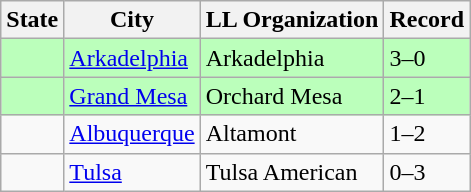<table class="wikitable">
<tr>
<th>State</th>
<th>City</th>
<th>LL Organization</th>
<th>Record</th>
</tr>
<tr bgcolor=#bbffbb>
<td><strong></strong></td>
<td><a href='#'>Arkadelphia</a></td>
<td>Arkadelphia</td>
<td>3–0</td>
</tr>
<tr bgcolor=#bbffbb>
<td><strong></strong></td>
<td><a href='#'>Grand Mesa</a></td>
<td>Orchard Mesa</td>
<td>2–1</td>
</tr>
<tr>
<td><strong></strong></td>
<td><a href='#'>Albuquerque</a></td>
<td>Altamont</td>
<td>1–2</td>
</tr>
<tr>
<td><strong></strong></td>
<td><a href='#'>Tulsa</a></td>
<td>Tulsa American</td>
<td>0–3</td>
</tr>
</table>
